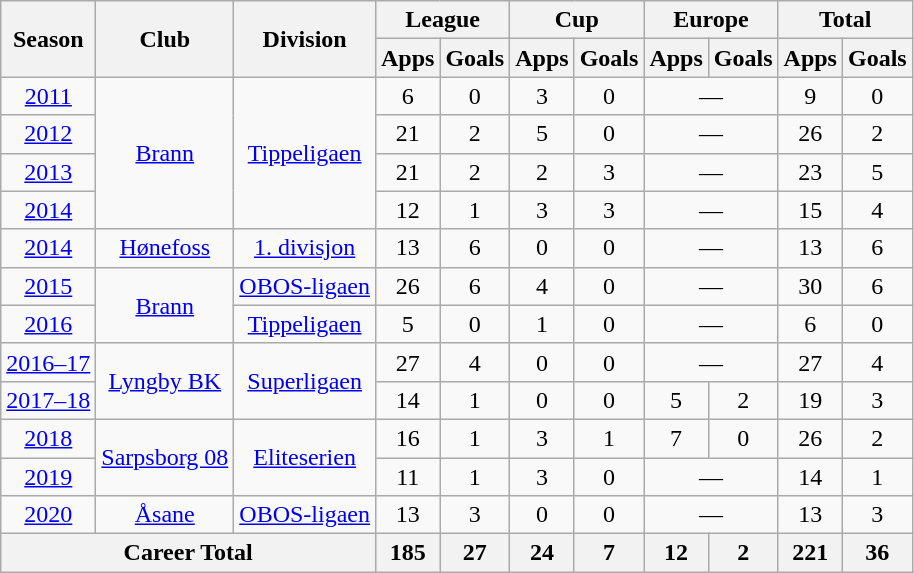<table class="wikitable" style="text-align: center;">
<tr>
<th rowspan="2">Season</th>
<th rowspan="2">Club</th>
<th rowspan="2">Division</th>
<th colspan="2">League</th>
<th colspan="2">Cup</th>
<th colspan="2">Europe</th>
<th colspan="2">Total</th>
</tr>
<tr>
<th>Apps</th>
<th>Goals</th>
<th>Apps</th>
<th>Goals</th>
<th>Apps</th>
<th>Goals</th>
<th>Apps</th>
<th>Goals</th>
</tr>
<tr>
<td><a href='#'>2011</a></td>
<td rowspan="4" valign="center"><a href='#'>Brann</a></td>
<td rowspan="4" valign="center"><a href='#'>Tippeligaen</a></td>
<td>6</td>
<td>0</td>
<td>3</td>
<td>0</td>
<td colspan="2">—</td>
<td>9</td>
<td>0</td>
</tr>
<tr>
<td><a href='#'>2012</a></td>
<td>21</td>
<td>2</td>
<td>5</td>
<td>0</td>
<td colspan="2">—</td>
<td>26</td>
<td>2</td>
</tr>
<tr>
<td><a href='#'>2013</a></td>
<td>21</td>
<td>2</td>
<td>2</td>
<td>3</td>
<td colspan="2">—</td>
<td>23</td>
<td>5</td>
</tr>
<tr>
<td><a href='#'>2014</a></td>
<td>12</td>
<td>1</td>
<td>3</td>
<td>3</td>
<td colspan="2">—</td>
<td>15</td>
<td>4</td>
</tr>
<tr>
<td><a href='#'>2014</a></td>
<td rowspan="1" valign="center"><a href='#'>Hønefoss</a></td>
<td rowspan="1" valign="center"><a href='#'>1. divisjon</a></td>
<td>13</td>
<td>6</td>
<td>0</td>
<td>0</td>
<td colspan="2">—</td>
<td>13</td>
<td>6</td>
</tr>
<tr>
<td><a href='#'>2015</a></td>
<td rowspan="2" valign="center"><a href='#'>Brann</a></td>
<td rowspan="1" valign="center"><a href='#'>OBOS-ligaen</a></td>
<td>26</td>
<td>6</td>
<td>4</td>
<td>0</td>
<td colspan="2">—</td>
<td>30</td>
<td>6</td>
</tr>
<tr>
<td><a href='#'>2016</a></td>
<td rowspan="1" valign="center"><a href='#'>Tippeligaen</a></td>
<td>5</td>
<td>0</td>
<td>1</td>
<td>0</td>
<td colspan="2">—</td>
<td>6</td>
<td>0</td>
</tr>
<tr>
<td><a href='#'>2016–17</a></td>
<td rowspan="2" valign="center"><a href='#'>Lyngby BK</a></td>
<td rowspan="2" valign="center"><a href='#'>Superligaen</a></td>
<td>27</td>
<td>4</td>
<td>0</td>
<td>0</td>
<td colspan="2">—</td>
<td>27</td>
<td>4</td>
</tr>
<tr>
<td><a href='#'>2017–18</a></td>
<td>14</td>
<td>1</td>
<td>0</td>
<td>0</td>
<td>5</td>
<td>2</td>
<td>19</td>
<td>3</td>
</tr>
<tr>
<td><a href='#'>2018</a></td>
<td rowspan="2" valign="center"><a href='#'>Sarpsborg 08</a></td>
<td rowspan="2" valign="center"><a href='#'>Eliteserien</a></td>
<td>16</td>
<td>1</td>
<td>3</td>
<td>1</td>
<td>7</td>
<td>0</td>
<td>26</td>
<td>2</td>
</tr>
<tr>
<td><a href='#'>2019</a></td>
<td>11</td>
<td>1</td>
<td>3</td>
<td>0</td>
<td colspan="2">—</td>
<td>14</td>
<td>1</td>
</tr>
<tr>
<td><a href='#'>2020</a></td>
<td rowspan="1" valign="center"><a href='#'>Åsane</a></td>
<td rowspan="1" valign="center"><a href='#'>OBOS-ligaen</a></td>
<td>13</td>
<td>3</td>
<td>0</td>
<td>0</td>
<td colspan="2">—</td>
<td>13</td>
<td>3</td>
</tr>
<tr>
<th colspan="3">Career Total</th>
<th>185</th>
<th>27</th>
<th>24</th>
<th>7</th>
<th>12</th>
<th>2</th>
<th>221</th>
<th>36</th>
</tr>
</table>
